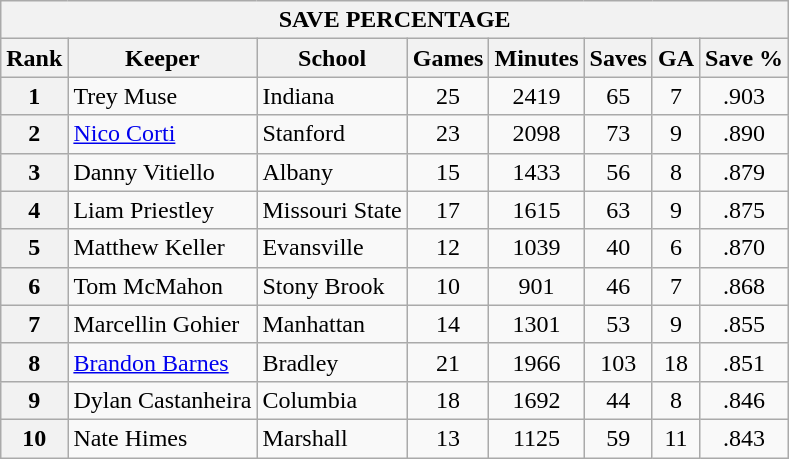<table class="wikitable">
<tr>
<th colspan=8>SAVE PERCENTAGE</th>
</tr>
<tr>
<th>Rank</th>
<th>Keeper</th>
<th>School</th>
<th>Games</th>
<th>Minutes</th>
<th>Saves</th>
<th>GA</th>
<th>Save %</th>
</tr>
<tr>
<th>1</th>
<td>Trey Muse</td>
<td>Indiana</td>
<td style="text-align:center;">25</td>
<td style="text-align:center;">2419</td>
<td style="text-align:center;">65</td>
<td style="text-align:center;">7</td>
<td style="text-align:center;">.903</td>
</tr>
<tr>
<th>2</th>
<td><a href='#'>Nico Corti</a></td>
<td>Stanford</td>
<td style="text-align:center;">23</td>
<td style="text-align:center;">2098</td>
<td style="text-align:center;">73</td>
<td style="text-align:center;">9</td>
<td style="text-align:center;">.890</td>
</tr>
<tr>
<th>3</th>
<td>Danny Vitiello</td>
<td>Albany</td>
<td style="text-align:center;">15</td>
<td style="text-align:center;">1433</td>
<td style="text-align:center;">56</td>
<td style="text-align:center;">8</td>
<td style="text-align:center;">.879</td>
</tr>
<tr>
<th>4</th>
<td>Liam Priestley</td>
<td>Missouri State</td>
<td style="text-align:center;">17</td>
<td style="text-align:center;">1615</td>
<td style="text-align:center;">63</td>
<td style="text-align:center;">9</td>
<td style="text-align:center;">.875</td>
</tr>
<tr>
<th>5</th>
<td>Matthew Keller</td>
<td>Evansville</td>
<td style="text-align:center;">12</td>
<td style="text-align:center;">1039</td>
<td style="text-align:center;">40</td>
<td style="text-align:center;">6</td>
<td style="text-align:center;">.870</td>
</tr>
<tr>
<th>6</th>
<td>Tom McMahon</td>
<td>Stony Brook</td>
<td style="text-align:center;">10</td>
<td style="text-align:center;">901</td>
<td style="text-align:center;">46</td>
<td style="text-align:center;">7</td>
<td style="text-align:center;">.868</td>
</tr>
<tr>
<th>7</th>
<td>Marcellin Gohier</td>
<td>Manhattan</td>
<td style="text-align:center;">14</td>
<td style="text-align:center;">1301</td>
<td style="text-align:center;">53</td>
<td style="text-align:center;">9</td>
<td style="text-align:center;">.855</td>
</tr>
<tr>
<th>8</th>
<td><a href='#'>Brandon Barnes</a></td>
<td>Bradley</td>
<td style="text-align:center;">21</td>
<td style="text-align:center;">1966</td>
<td style="text-align:center;">103</td>
<td style="text-align:center;">18</td>
<td style="text-align:center;">.851</td>
</tr>
<tr>
<th>9</th>
<td>Dylan Castanheira</td>
<td>Columbia</td>
<td style="text-align:center;">18</td>
<td style="text-align:center;">1692</td>
<td style="text-align:center;">44</td>
<td style="text-align:center;">8</td>
<td style="text-align:center;">.846</td>
</tr>
<tr>
<th>10</th>
<td>Nate Himes</td>
<td>Marshall</td>
<td style="text-align:center;">13</td>
<td style="text-align:center;">1125</td>
<td style="text-align:center;">59</td>
<td style="text-align:center;">11</td>
<td style="text-align:center;">.843</td>
</tr>
</table>
